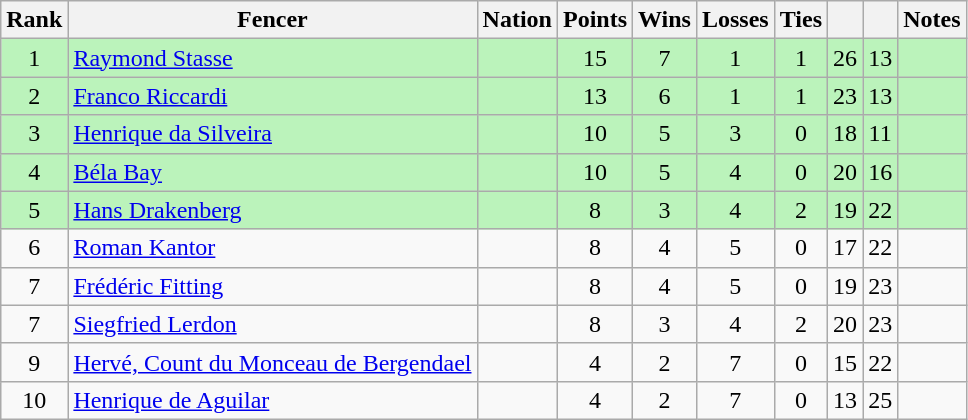<table class="wikitable sortable" style="text-align: center;">
<tr>
<th>Rank</th>
<th>Fencer</th>
<th>Nation</th>
<th>Points</th>
<th>Wins</th>
<th>Losses</th>
<th>Ties</th>
<th></th>
<th></th>
<th>Notes</th>
</tr>
<tr style="background:#bbf3bb;">
<td>1</td>
<td align=left><a href='#'>Raymond Stasse</a></td>
<td align=left></td>
<td>15</td>
<td>7</td>
<td>1</td>
<td>1</td>
<td>26</td>
<td>13</td>
<td></td>
</tr>
<tr style="background:#bbf3bb;">
<td>2</td>
<td align=left><a href='#'>Franco Riccardi</a></td>
<td align=left></td>
<td>13</td>
<td>6</td>
<td>1</td>
<td>1</td>
<td>23</td>
<td>13</td>
<td></td>
</tr>
<tr style="background:#bbf3bb;">
<td>3</td>
<td align=left><a href='#'>Henrique da Silveira</a></td>
<td align=left></td>
<td>10</td>
<td>5</td>
<td>3</td>
<td>0</td>
<td>18</td>
<td>11</td>
<td></td>
</tr>
<tr style="background:#bbf3bb;">
<td>4</td>
<td align=left><a href='#'>Béla Bay</a></td>
<td align=left></td>
<td>10</td>
<td>5</td>
<td>4</td>
<td>0</td>
<td>20</td>
<td>16</td>
<td></td>
</tr>
<tr style="background:#bbf3bb;">
<td>5</td>
<td align=left><a href='#'>Hans Drakenberg</a></td>
<td align=left></td>
<td>8</td>
<td>3</td>
<td>4</td>
<td>2</td>
<td>19</td>
<td>22</td>
<td></td>
</tr>
<tr>
<td>6</td>
<td align=left><a href='#'>Roman Kantor</a></td>
<td align=left></td>
<td>8</td>
<td>4</td>
<td>5</td>
<td>0</td>
<td>17</td>
<td>22</td>
<td></td>
</tr>
<tr>
<td>7</td>
<td align=left><a href='#'>Frédéric Fitting</a></td>
<td align=left></td>
<td>8</td>
<td>4</td>
<td>5</td>
<td>0</td>
<td>19</td>
<td>23</td>
<td></td>
</tr>
<tr>
<td>7</td>
<td align=left><a href='#'>Siegfried Lerdon</a></td>
<td align=left></td>
<td>8</td>
<td>3</td>
<td>4</td>
<td>2</td>
<td>20</td>
<td>23</td>
<td></td>
</tr>
<tr>
<td>9</td>
<td align=left><a href='#'>Hervé, Count du Monceau de Bergendael</a></td>
<td align=left></td>
<td>4</td>
<td>2</td>
<td>7</td>
<td>0</td>
<td>15</td>
<td>22</td>
<td></td>
</tr>
<tr>
<td>10</td>
<td align=left><a href='#'>Henrique de Aguilar</a></td>
<td align=left></td>
<td>4</td>
<td>2</td>
<td>7</td>
<td>0</td>
<td>13</td>
<td>25</td>
<td></td>
</tr>
</table>
